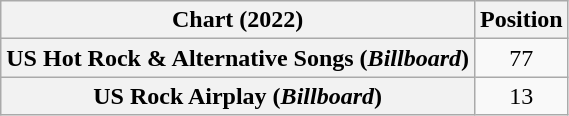<table class="wikitable sortable plainrowheaders" style="text-align:center">
<tr>
<th scope="col">Chart (2022)</th>
<th scope="col">Position</th>
</tr>
<tr>
<th scope="row">US Hot Rock & Alternative Songs (<em>Billboard</em>)</th>
<td>77</td>
</tr>
<tr>
<th scope="row">US Rock Airplay (<em>Billboard</em>)</th>
<td>13</td>
</tr>
</table>
